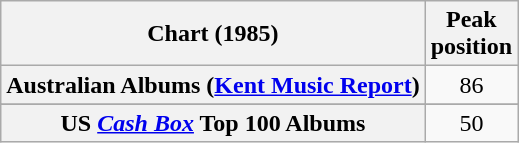<table class="wikitable sortable plainrowheaders" style="text-align:center;">
<tr>
<th scope="col">Chart (1985)</th>
<th scope="col">Peak<br>position</th>
</tr>
<tr>
<th scope="row">Australian Albums (<a href='#'>Kent Music Report</a>)</th>
<td>86</td>
</tr>
<tr>
</tr>
<tr>
</tr>
<tr>
</tr>
<tr>
</tr>
<tr>
</tr>
<tr>
<th scope="row">US <em><a href='#'>Cash Box</a></em> Top 100 Albums</th>
<td align="center">50</td>
</tr>
</table>
